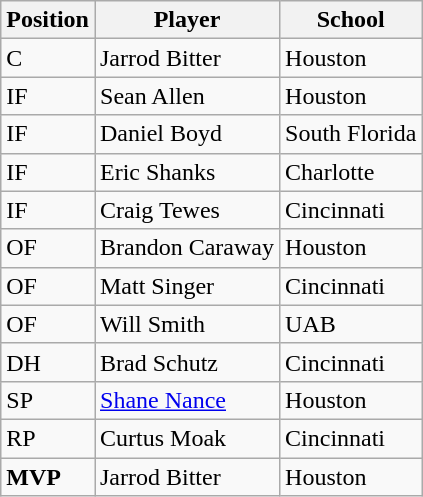<table class="wikitable">
<tr>
<th>Position</th>
<th>Player</th>
<th>School</th>
</tr>
<tr>
<td>C</td>
<td>Jarrod Bitter</td>
<td>Houston</td>
</tr>
<tr>
<td>IF</td>
<td>Sean Allen</td>
<td>Houston</td>
</tr>
<tr>
<td>IF</td>
<td>Daniel Boyd</td>
<td>South Florida</td>
</tr>
<tr>
<td>IF</td>
<td>Eric Shanks</td>
<td>Charlotte</td>
</tr>
<tr>
<td>IF</td>
<td>Craig Tewes</td>
<td>Cincinnati</td>
</tr>
<tr>
<td>OF</td>
<td>Brandon Caraway</td>
<td>Houston</td>
</tr>
<tr>
<td>OF</td>
<td>Matt Singer</td>
<td>Cincinnati</td>
</tr>
<tr>
<td>OF</td>
<td>Will Smith</td>
<td>UAB</td>
</tr>
<tr>
<td>DH</td>
<td>Brad Schutz</td>
<td>Cincinnati</td>
</tr>
<tr>
<td>SP</td>
<td><a href='#'>Shane Nance</a></td>
<td>Houston</td>
</tr>
<tr>
<td>RP</td>
<td>Curtus Moak</td>
<td>Cincinnati</td>
</tr>
<tr>
<td><strong>MVP</strong></td>
<td>Jarrod Bitter</td>
<td>Houston</td>
</tr>
</table>
